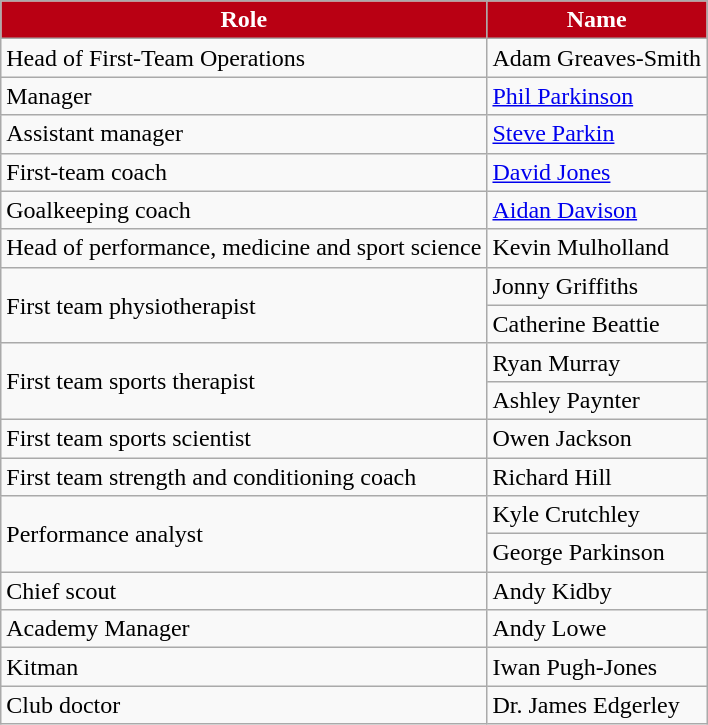<table class="wikitable" |>
<tr>
<th style="background:#b90013;color:white">Role</th>
<th style="background:#b90013;color:white">Name</th>
</tr>
<tr>
<td align="left">Head of First-Team Operations</td>
<td align="left">Adam Greaves-Smith</td>
</tr>
<tr>
<td align="left">Manager</td>
<td align="left"> <a href='#'>Phil Parkinson</a></td>
</tr>
<tr>
<td align="left">Assistant manager</td>
<td align="left"> <a href='#'>Steve Parkin</a></td>
</tr>
<tr>
<td align="left">First-team coach</td>
<td align="left"> <a href='#'>David Jones</a></td>
</tr>
<tr>
<td align="left">Goalkeeping coach</td>
<td align="left"> <a href='#'>Aidan Davison</a></td>
</tr>
<tr>
<td>Head of performance, medicine and sport science</td>
<td> Kevin Mulholland</td>
</tr>
<tr>
<td rowspan="2" align="left">First team physiotherapist</td>
<td algin="left"> Jonny Griffiths</td>
</tr>
<tr>
<td algin="left">Catherine Beattie</td>
</tr>
<tr>
<td rowspan="2" align="left">First team sports therapist</td>
<td> Ryan Murray</td>
</tr>
<tr>
<td> Ashley Paynter</td>
</tr>
<tr>
<td align="left">First team sports scientist</td>
<td align="left"> Owen Jackson</td>
</tr>
<tr>
<td>First team strength and conditioning coach</td>
<td> Richard Hill</td>
</tr>
<tr>
<td rowspan="2" align="left">Performance analyst</td>
<td align="left"> Kyle Crutchley</td>
</tr>
<tr>
<td align="left">George Parkinson</td>
</tr>
<tr>
<td align="left">Chief scout</td>
<td align="left"> Andy Kidby</td>
</tr>
<tr>
<td align="left">Academy Manager</td>
<td align="left"> Andy Lowe</td>
</tr>
<tr>
<td align="left">Kitman</td>
<td align="left"> Iwan Pugh-Jones</td>
</tr>
<tr>
<td align="left">Club doctor</td>
<td align="left">Dr. James Edgerley</td>
</tr>
</table>
